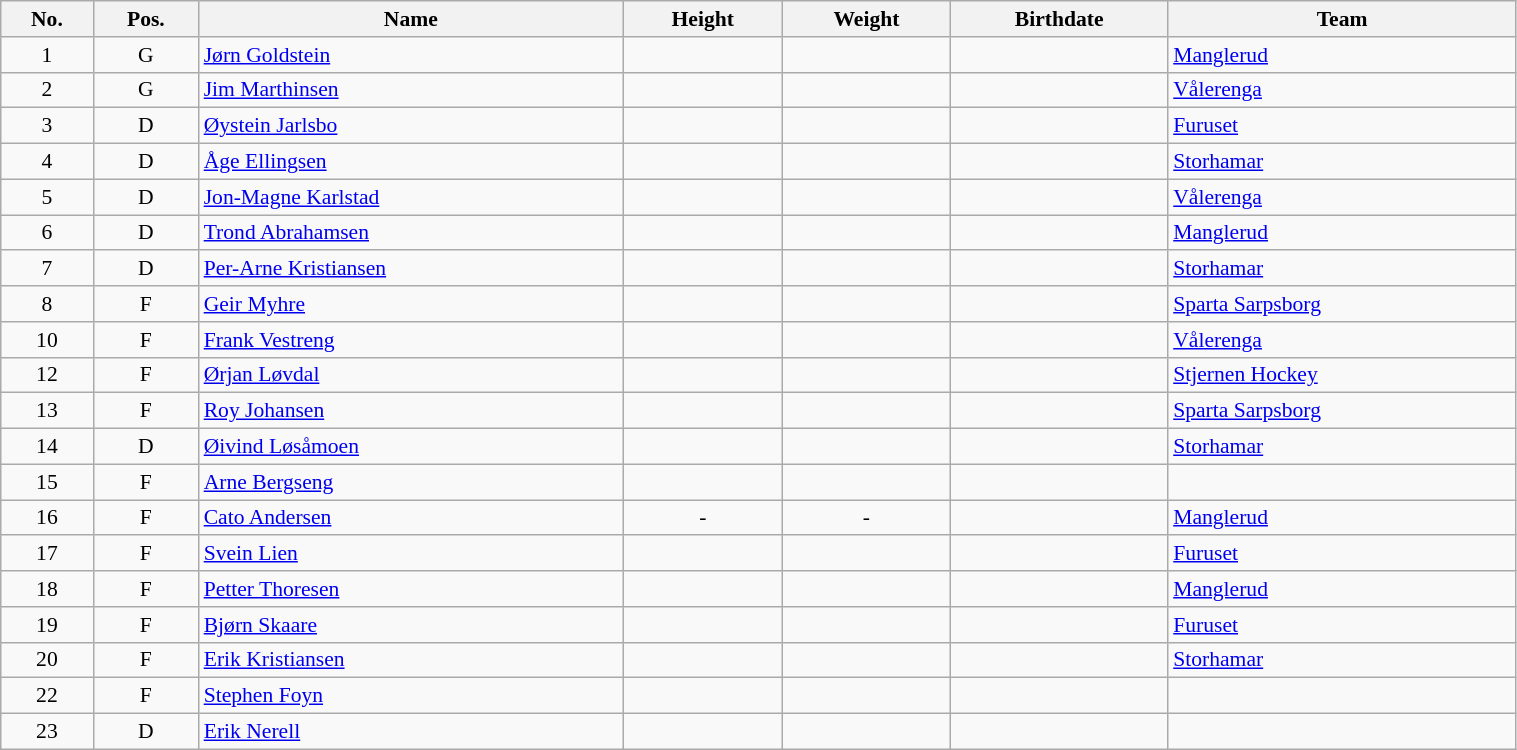<table class="wikitable sortable" width="80%" style="font-size: 90%; text-align: center;">
<tr>
<th>No.</th>
<th>Pos.</th>
<th>Name</th>
<th>Height</th>
<th>Weight</th>
<th>Birthdate</th>
<th>Team</th>
</tr>
<tr>
<td>1</td>
<td>G</td>
<td style="text-align:left;"><a href='#'>Jørn Goldstein</a></td>
<td></td>
<td></td>
<td style="text-align:right;"></td>
<td style="text-align:left;"> <a href='#'>Manglerud</a></td>
</tr>
<tr>
<td>2</td>
<td>G</td>
<td style="text-align:left;"><a href='#'>Jim Marthinsen</a></td>
<td></td>
<td></td>
<td style="text-align:right;"></td>
<td style="text-align:left;"> <a href='#'>Vålerenga</a></td>
</tr>
<tr>
<td>3</td>
<td>D</td>
<td style="text-align:left;"><a href='#'>Øystein Jarlsbo</a></td>
<td></td>
<td></td>
<td style="text-align:right;"></td>
<td style="text-align:left;"> <a href='#'>Furuset</a></td>
</tr>
<tr>
<td>4</td>
<td>D</td>
<td style="text-align:left;"><a href='#'>Åge Ellingsen</a></td>
<td></td>
<td></td>
<td style="text-align:right;"></td>
<td style="text-align:left;"> <a href='#'>Storhamar</a></td>
</tr>
<tr>
<td>5</td>
<td>D</td>
<td style="text-align:left;"><a href='#'>Jon-Magne Karlstad</a></td>
<td></td>
<td></td>
<td style="text-align:right;"></td>
<td style="text-align:left;"> <a href='#'>Vålerenga</a></td>
</tr>
<tr>
<td>6</td>
<td>D</td>
<td style="text-align:left;"><a href='#'>Trond Abrahamsen</a></td>
<td></td>
<td></td>
<td style="text-align:right;"></td>
<td style="text-align:left;"> <a href='#'>Manglerud</a></td>
</tr>
<tr>
<td>7</td>
<td>D</td>
<td style="text-align:left;"><a href='#'>Per-Arne Kristiansen</a></td>
<td></td>
<td></td>
<td style="text-align:right;"></td>
<td style="text-align:left;"> <a href='#'>Storhamar</a></td>
</tr>
<tr>
<td>8</td>
<td>F</td>
<td style="text-align:left;"><a href='#'>Geir Myhre</a></td>
<td></td>
<td></td>
<td style="text-align:right;"></td>
<td style="text-align:left;"> <a href='#'>Sparta Sarpsborg</a></td>
</tr>
<tr>
<td>10</td>
<td>F</td>
<td style="text-align:left;"><a href='#'>Frank Vestreng</a></td>
<td></td>
<td></td>
<td style="text-align:right;"></td>
<td style="text-align:left;"> <a href='#'>Vålerenga</a></td>
</tr>
<tr>
<td>12</td>
<td>F</td>
<td style="text-align:left;"><a href='#'>Ørjan Løvdal</a></td>
<td></td>
<td></td>
<td style="text-align:right;"></td>
<td style="text-align:left;"> <a href='#'>Stjernen Hockey</a></td>
</tr>
<tr>
<td>13</td>
<td>F</td>
<td style="text-align:left;"><a href='#'>Roy Johansen</a></td>
<td></td>
<td></td>
<td style="text-align:right;"></td>
<td style="text-align:left;"> <a href='#'>Sparta Sarpsborg</a></td>
</tr>
<tr>
<td>14</td>
<td>D</td>
<td style="text-align:left;"><a href='#'>Øivind Løsåmoen</a></td>
<td></td>
<td></td>
<td style="text-align:right;"></td>
<td style="text-align:left;"> <a href='#'>Storhamar</a></td>
</tr>
<tr>
<td>15</td>
<td>F</td>
<td style="text-align:left;"><a href='#'>Arne Bergseng</a></td>
<td></td>
<td></td>
<td style="text-align:right;"></td>
<td style="text-align:left;"></td>
</tr>
<tr>
<td>16</td>
<td>F</td>
<td style="text-align:left;"><a href='#'>Cato Andersen</a></td>
<td>-</td>
<td>-</td>
<td style="text-align:right;"></td>
<td style="text-align:left;"> <a href='#'>Manglerud</a></td>
</tr>
<tr>
<td>17</td>
<td>F</td>
<td style="text-align:left;"><a href='#'>Svein Lien</a></td>
<td></td>
<td></td>
<td style="text-align:right;"></td>
<td style="text-align:left;"> <a href='#'>Furuset</a></td>
</tr>
<tr>
<td>18</td>
<td>F</td>
<td style="text-align:left;"><a href='#'>Petter Thoresen</a></td>
<td></td>
<td></td>
<td style="text-align:right;"></td>
<td style="text-align:left;"> <a href='#'>Manglerud</a></td>
</tr>
<tr>
<td>19</td>
<td>F</td>
<td style="text-align:left;"><a href='#'>Bjørn Skaare</a></td>
<td></td>
<td></td>
<td style="text-align:right;"></td>
<td style="text-align:left;"> <a href='#'>Furuset</a></td>
</tr>
<tr>
<td>20</td>
<td>F</td>
<td style="text-align:left;"><a href='#'>Erik Kristiansen</a></td>
<td></td>
<td></td>
<td style="text-align:right;"></td>
<td style="text-align:left;"> <a href='#'>Storhamar</a></td>
</tr>
<tr>
<td>22</td>
<td>F</td>
<td style="text-align:left;"><a href='#'>Stephen Foyn</a></td>
<td></td>
<td></td>
<td style="text-align:right;"></td>
<td style="text-align:left;"></td>
</tr>
<tr>
<td>23</td>
<td>D</td>
<td style="text-align:left;"><a href='#'>Erik Nerell</a></td>
<td></td>
<td></td>
<td style="text-align:right;"></td>
<td style="text-align:left;"></td>
</tr>
</table>
